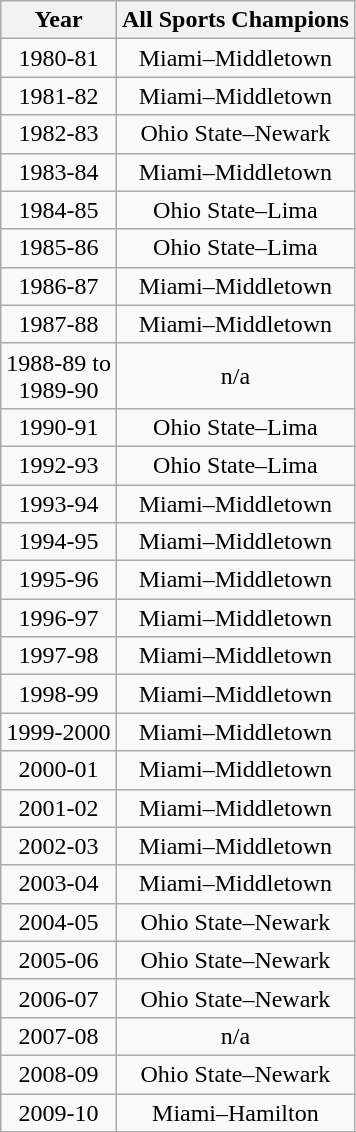<table class="wikitable" style="text-align:center;">
<tr>
<th>Year</th>
<th>All Sports Champions</th>
</tr>
<tr>
<td>1980-81</td>
<td>Miami–Middletown</td>
</tr>
<tr>
<td>1981-82</td>
<td>Miami–Middletown</td>
</tr>
<tr>
<td>1982-83</td>
<td>Ohio State–Newark</td>
</tr>
<tr>
<td>1983-84</td>
<td>Miami–Middletown</td>
</tr>
<tr>
<td>1984-85</td>
<td>Ohio State–Lima</td>
</tr>
<tr>
<td>1985-86</td>
<td>Ohio State–Lima</td>
</tr>
<tr>
<td>1986-87</td>
<td>Miami–Middletown</td>
</tr>
<tr>
<td>1987-88</td>
<td>Miami–Middletown</td>
</tr>
<tr>
<td>1988-89 to<br>1989-90</td>
<td>n/a</td>
</tr>
<tr>
<td>1990-91</td>
<td>Ohio State–Lima</td>
</tr>
<tr>
<td>1992-93</td>
<td>Ohio State–Lima</td>
</tr>
<tr>
<td>1993-94</td>
<td>Miami–Middletown</td>
</tr>
<tr>
<td>1994-95</td>
<td>Miami–Middletown</td>
</tr>
<tr>
<td>1995-96</td>
<td>Miami–Middletown</td>
</tr>
<tr>
<td>1996-97</td>
<td>Miami–Middletown</td>
</tr>
<tr>
<td>1997-98</td>
<td>Miami–Middletown</td>
</tr>
<tr>
<td>1998-99</td>
<td>Miami–Middletown</td>
</tr>
<tr>
<td>1999-2000</td>
<td>Miami–Middletown</td>
</tr>
<tr>
<td>2000-01</td>
<td>Miami–Middletown</td>
</tr>
<tr>
<td>2001-02</td>
<td>Miami–Middletown</td>
</tr>
<tr>
<td>2002-03</td>
<td>Miami–Middletown</td>
</tr>
<tr>
<td>2003-04</td>
<td>Miami–Middletown</td>
</tr>
<tr>
<td>2004-05</td>
<td>Ohio State–Newark</td>
</tr>
<tr>
<td>2005-06</td>
<td>Ohio State–Newark</td>
</tr>
<tr>
<td>2006-07</td>
<td>Ohio State–Newark</td>
</tr>
<tr>
<td>2007-08</td>
<td>n/a</td>
</tr>
<tr>
<td>2008-09</td>
<td>Ohio State–Newark</td>
</tr>
<tr>
<td>2009-10</td>
<td>Miami–Hamilton</td>
</tr>
<tr>
</tr>
</table>
